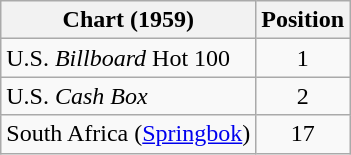<table class="wikitable">
<tr>
<th>Chart (1959)</th>
<th>Position</th>
</tr>
<tr>
<td>U.S. <em>Billboard</em> Hot 100</td>
<td style="text-align:center;">1</td>
</tr>
<tr>
<td>U.S. <em>Cash Box</em></td>
<td style="text-align:center;">2</td>
</tr>
<tr>
<td>South Africa (<a href='#'>Springbok</a>)</td>
<td align="center">17</td>
</tr>
</table>
